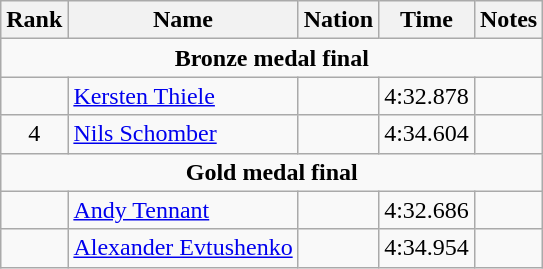<table class="wikitable" style="text-align:center">
<tr>
<th>Rank</th>
<th>Name</th>
<th>Nation</th>
<th>Time</th>
<th>Notes</th>
</tr>
<tr>
<td colspan=5><strong>Bronze medal final</strong></td>
</tr>
<tr>
<td></td>
<td align=left><a href='#'>Kersten Thiele</a></td>
<td align=left></td>
<td>4:32.878</td>
<td></td>
</tr>
<tr>
<td>4</td>
<td align=left><a href='#'>Nils Schomber</a></td>
<td align=left></td>
<td>4:34.604</td>
<td></td>
</tr>
<tr>
<td colspan=5><strong>Gold medal final</strong></td>
</tr>
<tr>
<td></td>
<td align=left><a href='#'>Andy Tennant</a></td>
<td align=left></td>
<td>4:32.686</td>
<td></td>
</tr>
<tr>
<td></td>
<td align=left><a href='#'>Alexander Evtushenko</a></td>
<td align=left></td>
<td>4:34.954</td>
<td></td>
</tr>
</table>
